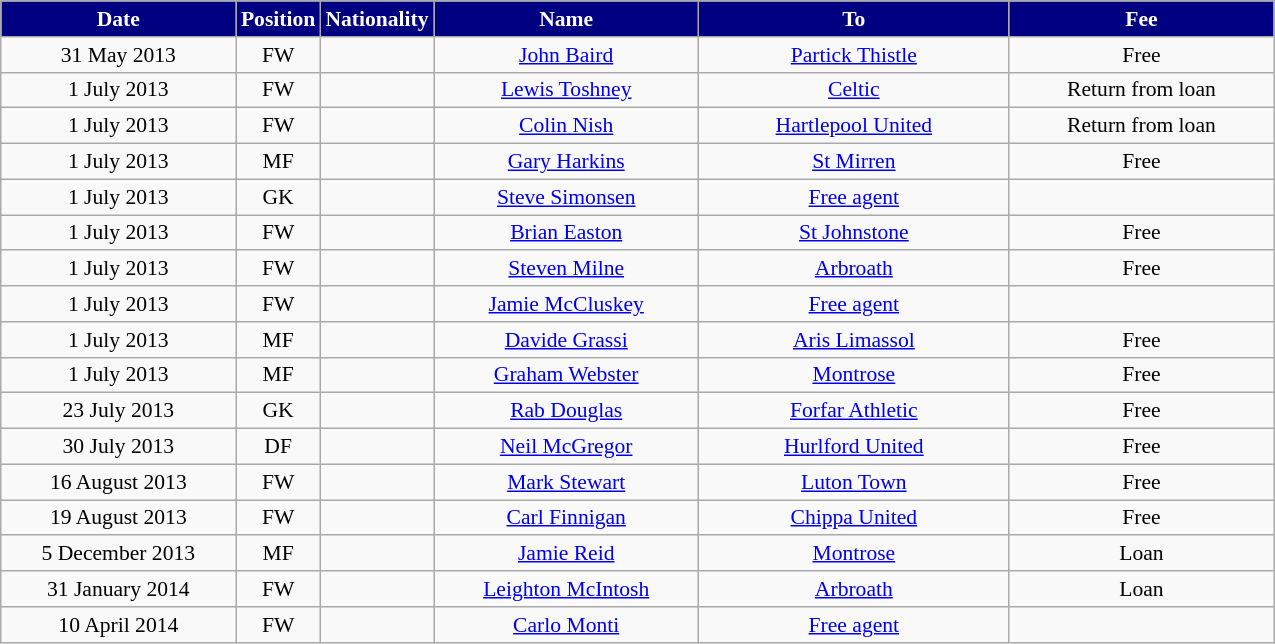<table class="wikitable"  style="text-align:center; font-size:90%; ">
<tr>
<th style="background:#000080; color:white; width:150px;">Date</th>
<th style="background:#000080; color:white; width:45px;">Position</th>
<th style="background:#000080; color:white; width:45px;">Nationality</th>
<th style="background:#000080; color:white; width:170px;">Name</th>
<th style="background:#000080; color:white; width:200px;">To</th>
<th style="background:#000080; color:white; width:170px;">Fee</th>
</tr>
<tr>
<td>31 May 2013</td>
<td>FW</td>
<td></td>
<td><a href='#'>John Baird</a></td>
<td><a href='#'>Partick Thistle</a></td>
<td>Free</td>
</tr>
<tr>
<td>1 July 2013</td>
<td>FW</td>
<td></td>
<td><a href='#'>Lewis Toshney</a></td>
<td><a href='#'>Celtic</a></td>
<td>Return from loan</td>
</tr>
<tr>
<td>1 July 2013</td>
<td>FW</td>
<td></td>
<td><a href='#'>Colin Nish</a></td>
<td><a href='#'>Hartlepool United</a></td>
<td>Return from loan</td>
</tr>
<tr>
<td>1 July 2013</td>
<td>MF</td>
<td></td>
<td><a href='#'>Gary Harkins</a></td>
<td><a href='#'>St Mirren</a></td>
<td>Free</td>
</tr>
<tr>
<td>1 July 2013</td>
<td>GK</td>
<td></td>
<td><a href='#'>Steve Simonsen</a></td>
<td><a href='#'>Free agent</a></td>
<td></td>
</tr>
<tr>
<td>1 July 2013</td>
<td>FW</td>
<td></td>
<td><a href='#'>Brian Easton</a></td>
<td><a href='#'>St Johnstone</a></td>
<td>Free</td>
</tr>
<tr>
<td>1 July 2013</td>
<td>FW</td>
<td></td>
<td><a href='#'>Steven Milne</a></td>
<td><a href='#'>Arbroath</a></td>
<td>Free</td>
</tr>
<tr>
<td>1 July 2013</td>
<td>FW</td>
<td></td>
<td><a href='#'>Jamie McCluskey</a></td>
<td><a href='#'>Free agent</a></td>
<td></td>
</tr>
<tr>
<td>1 July 2013</td>
<td>MF</td>
<td></td>
<td><a href='#'>Davide Grassi</a></td>
<td><a href='#'>Aris Limassol</a></td>
<td>Free</td>
</tr>
<tr>
<td>1 July 2013</td>
<td>MF</td>
<td></td>
<td><a href='#'>Graham Webster</a></td>
<td><a href='#'>Montrose</a></td>
<td>Free</td>
</tr>
<tr>
<td>23 July 2013</td>
<td>GK</td>
<td></td>
<td><a href='#'>Rab Douglas</a></td>
<td><a href='#'>Forfar Athletic</a></td>
<td>Free</td>
</tr>
<tr>
<td>30 July 2013</td>
<td>DF</td>
<td></td>
<td><a href='#'>Neil McGregor</a></td>
<td><a href='#'>Hurlford United</a></td>
<td>Free</td>
</tr>
<tr>
<td>16 August 2013</td>
<td>FW</td>
<td></td>
<td><a href='#'>Mark Stewart</a></td>
<td><a href='#'>Luton Town</a></td>
<td>Free</td>
</tr>
<tr>
<td>19 August 2013</td>
<td>FW</td>
<td></td>
<td><a href='#'>Carl Finnigan</a></td>
<td><a href='#'>Chippa United</a></td>
<td>Free</td>
</tr>
<tr>
<td>5 December 2013</td>
<td>MF</td>
<td></td>
<td><a href='#'>Jamie Reid</a></td>
<td><a href='#'>Montrose</a></td>
<td>Loan</td>
</tr>
<tr>
<td>31 January 2014</td>
<td>FW</td>
<td></td>
<td><a href='#'>Leighton McIntosh</a></td>
<td><a href='#'>Arbroath</a></td>
<td>Loan</td>
</tr>
<tr>
<td>10 April 2014</td>
<td>FW</td>
<td></td>
<td><a href='#'>Carlo Monti</a></td>
<td><a href='#'>Free agent</a></td>
<td></td>
</tr>
</table>
